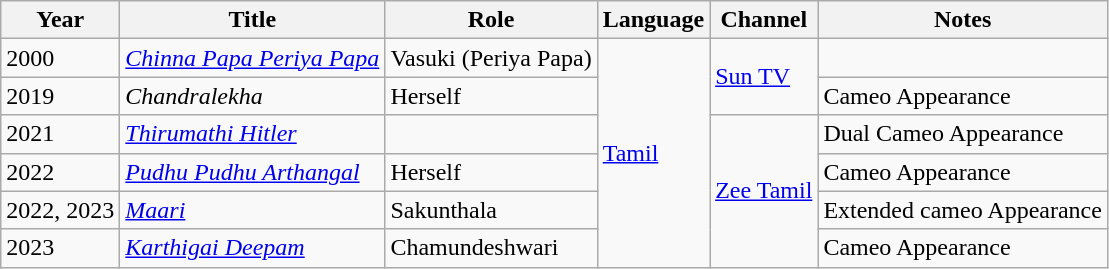<table class="wikitable sortable">
<tr>
<th scope="col">Year</th>
<th scope="col">Title</th>
<th scope="col">Role</th>
<th scope="col">Language</th>
<th scope="col">Channel</th>
<th scope="col" class="unsortable">Notes</th>
</tr>
<tr>
<td>2000</td>
<td><em><a href='#'>Chinna Papa Periya Papa</a></em></td>
<td>Vasuki (Periya Papa)</td>
<td rowspan="6"><a href='#'>Tamil</a></td>
<td rowspan="2"><a href='#'>Sun TV</a></td>
<td></td>
</tr>
<tr>
<td>2019</td>
<td><em>Chandralekha</em></td>
<td>Herself</td>
<td>Cameo Appearance </td>
</tr>
<tr>
<td>2021</td>
<td><em><a href='#'>Thirumathi Hitler</a></em></td>
<td></td>
<td rowspan="4"><a href='#'>Zee Tamil</a></td>
<td>Dual Cameo Appearance</td>
</tr>
<tr>
<td>2022</td>
<td><em><a href='#'>Pudhu Pudhu Arthangal</a></em></td>
<td>Herself</td>
<td>Cameo Appearance</td>
</tr>
<tr>
<td>2022, 2023</td>
<td><em><a href='#'>Maari</a></em></td>
<td>Sakunthala</td>
<td>Extended cameo Appearance</td>
</tr>
<tr>
<td>2023</td>
<td><em><a href='#'>Karthigai Deepam</a></em></td>
<td>Chamundeshwari</td>
<td>Cameo Appearance</td>
</tr>
</table>
